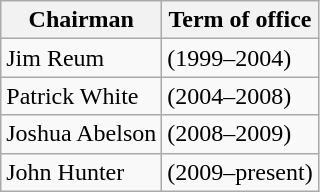<table class="wikitable" border="1">
<tr>
<th>Chairman</th>
<th>Term of office</th>
</tr>
<tr>
<td>Jim Reum</td>
<td>(1999–2004)</td>
</tr>
<tr>
<td>Patrick White</td>
<td>(2004–2008)</td>
</tr>
<tr>
<td>Joshua Abelson</td>
<td>(2008–2009)</td>
</tr>
<tr>
<td>John Hunter</td>
<td>(2009–present)</td>
</tr>
</table>
